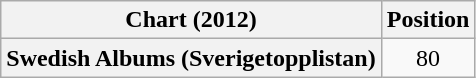<table class="wikitable plainrowheaders" style="text-align:center">
<tr>
<th scope=col>Chart (2012)</th>
<th scope=col>Position</th>
</tr>
<tr>
<th scope=row>Swedish Albums (Sverigetopplistan)</th>
<td>80</td>
</tr>
</table>
